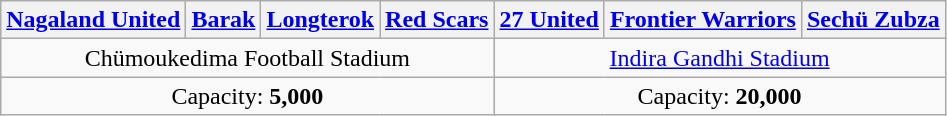<table class="wikitable" style="text-align:center; font-size:100%;">
<tr>
<th><a href='#'>Nagaland United</a></th>
<th><a href='#'>Barak</a></th>
<th><a href='#'>Longterok</a></th>
<th><a href='#'>Red Scars</a></th>
<th><a href='#'>27 United</a></th>
<th><a href='#'>Frontier Warriors</a></th>
<th><a href='#'>Sechü Zubza</a></th>
</tr>
<tr>
<td colspan="4">Chümoukedima Football Stadium</td>
<td colspan="3"><a href='#'>Indira Gandhi Stadium</a></td>
</tr>
<tr>
<td colspan="4">Capacity: <strong>5,000</strong></td>
<td colspan="3">Capacity: <strong>20,000</strong></td>
</tr>
</table>
